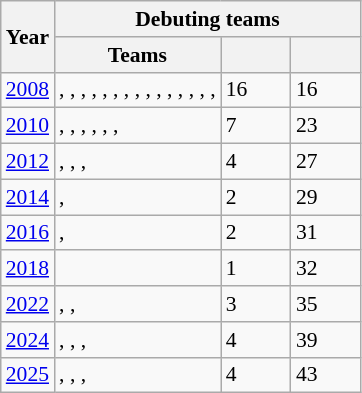<table class="wikitable" style="font-size: 90%">
<tr>
<th rowspan=2>Year</th>
<th colspan=3>Debuting teams</th>
</tr>
<tr>
<th>Teams</th>
<th width=40></th>
<th width=40></th>
</tr>
<tr>
<td valign=top; align=center><a href='#'>2008</a></td>
<td>, , , , , , , , , , , , , ,  , </td>
<td>16</td>
<td>16</td>
</tr>
<tr>
<td valign=top; align=center><a href='#'>2010</a></td>
<td>, , , , , , </td>
<td>7</td>
<td>23</td>
</tr>
<tr>
<td valign=top; align=center><a href='#'>2012</a></td>
<td>, , , </td>
<td>4</td>
<td>27</td>
</tr>
<tr>
<td valign=top; align=center><a href='#'>2014</a></td>
<td>, </td>
<td>2</td>
<td>29</td>
</tr>
<tr>
<td valign=top; align=center><a href='#'>2016</a></td>
<td>, </td>
<td>2</td>
<td>31</td>
</tr>
<tr>
<td valign=top; align=center><a href='#'>2018</a></td>
<td></td>
<td>1</td>
<td>32</td>
</tr>
<tr>
<td valign=top; align=center><a href='#'>2022</a></td>
<td>, , </td>
<td>3</td>
<td>35</td>
</tr>
<tr>
<td valign=top; align=center><a href='#'>2024</a></td>
<td>, , , </td>
<td>4</td>
<td>39</td>
</tr>
<tr>
<td valign=top; align=center><a href='#'>2025</a></td>
<td>, , , </td>
<td>4</td>
<td>43</td>
</tr>
</table>
